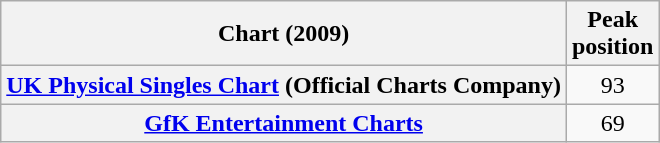<table class="wikitable sortable plainrowheaders">
<tr>
<th>Chart (2009)</th>
<th>Peak<br>position</th>
</tr>
<tr>
<th scope="row"><a href='#'>UK Physical Singles Chart</a> (Official Charts Company)</th>
<td align="center">93</td>
</tr>
<tr>
<th scope="row"><a href='#'>GfK Entertainment Charts</a></th>
<td align="center">69</td>
</tr>
</table>
